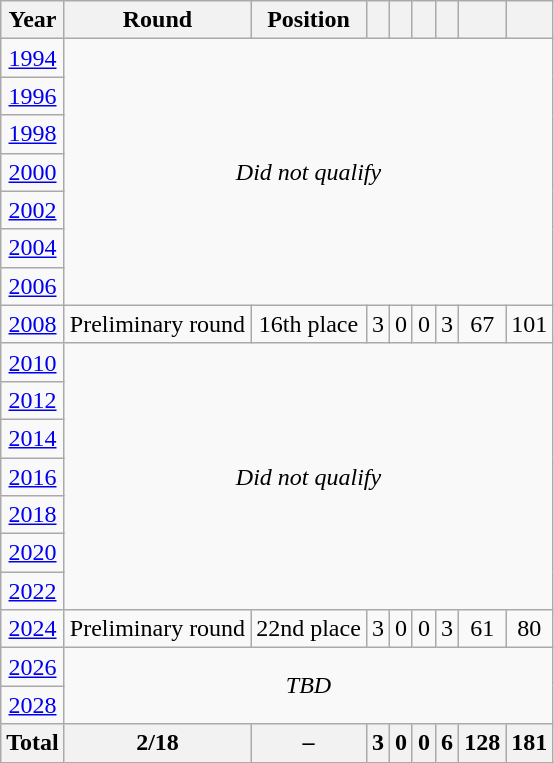<table class="wikitable" style="text-align: center;">
<tr>
<th>Year</th>
<th>Round</th>
<th>Position</th>
<th></th>
<th></th>
<th></th>
<th></th>
<th></th>
<th></th>
</tr>
<tr>
<td> <a href='#'>1994</a></td>
<td colspan=8 rowspan=7><em>Did not qualify</em></td>
</tr>
<tr>
<td> <a href='#'>1996</a></td>
</tr>
<tr>
<td> <a href='#'>1998</a></td>
</tr>
<tr>
<td> <a href='#'>2000</a></td>
</tr>
<tr>
<td> <a href='#'>2002</a></td>
</tr>
<tr>
<td> <a href='#'>2004</a></td>
</tr>
<tr>
<td> <a href='#'>2006</a></td>
</tr>
<tr>
<td> <a href='#'>2008</a></td>
<td>Preliminary round</td>
<td>16th place</td>
<td>3</td>
<td>0</td>
<td>0</td>
<td>3</td>
<td>67</td>
<td>101</td>
</tr>
<tr>
<td> <a href='#'>2010</a></td>
<td colspan=8 rowspan=7><em>Did not qualify</em></td>
</tr>
<tr>
<td> <a href='#'>2012</a></td>
</tr>
<tr>
<td> <a href='#'>2014</a></td>
</tr>
<tr>
<td> <a href='#'>2016</a></td>
</tr>
<tr>
<td> <a href='#'>2018</a></td>
</tr>
<tr>
<td> <a href='#'>2020</a></td>
</tr>
<tr>
<td> <a href='#'>2022</a></td>
</tr>
<tr>
<td> <a href='#'>2024</a></td>
<td>Preliminary round</td>
<td>22nd place</td>
<td>3</td>
<td>0</td>
<td>0</td>
<td>3</td>
<td>61</td>
<td>80</td>
</tr>
<tr>
<td> <a href='#'>2026</a></td>
<td colspan=8 rowspan=2><em>TBD</em></td>
</tr>
<tr>
<td> <a href='#'>2028</a></td>
</tr>
<tr>
<th>Total</th>
<th>2/18</th>
<th>–</th>
<th>3</th>
<th>0</th>
<th>0</th>
<th>6</th>
<th>128</th>
<th>181</th>
</tr>
</table>
